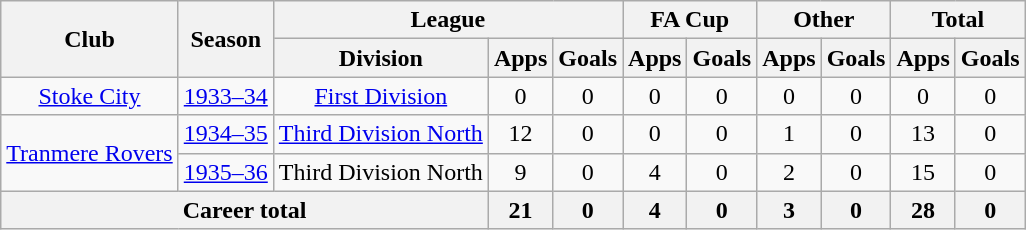<table class="wikitable" style="text-align: center;">
<tr>
<th rowspan="2">Club</th>
<th rowspan="2">Season</th>
<th colspan="3">League</th>
<th colspan="2">FA Cup</th>
<th colspan="2">Other</th>
<th colspan="2">Total</th>
</tr>
<tr>
<th>Division</th>
<th>Apps</th>
<th>Goals</th>
<th>Apps</th>
<th>Goals</th>
<th>Apps</th>
<th>Goals</th>
<th>Apps</th>
<th>Goals</th>
</tr>
<tr>
<td><a href='#'>Stoke City</a></td>
<td><a href='#'>1933–34</a></td>
<td><a href='#'>First Division</a></td>
<td>0</td>
<td>0</td>
<td>0</td>
<td>0</td>
<td>0</td>
<td>0</td>
<td>0</td>
<td>0</td>
</tr>
<tr>
<td rowspan=2><a href='#'>Tranmere Rovers</a></td>
<td><a href='#'>1934–35</a></td>
<td><a href='#'>Third Division North</a></td>
<td>12</td>
<td>0</td>
<td>0</td>
<td>0</td>
<td>1</td>
<td>0</td>
<td>13</td>
<td>0</td>
</tr>
<tr>
<td><a href='#'>1935–36</a></td>
<td>Third Division North</td>
<td>9</td>
<td>0</td>
<td>4</td>
<td>0</td>
<td>2</td>
<td>0</td>
<td>15</td>
<td>0</td>
</tr>
<tr>
<th colspan="3">Career total</th>
<th>21</th>
<th>0</th>
<th>4</th>
<th>0</th>
<th>3</th>
<th>0</th>
<th>28</th>
<th>0</th>
</tr>
</table>
